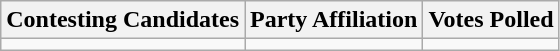<table class="wikitable sortable">
<tr>
<th>Contesting Candidates</th>
<th>Party Affiliation</th>
<th>Votes Polled</th>
</tr>
<tr>
<td></td>
<td></td>
<td></td>
</tr>
</table>
